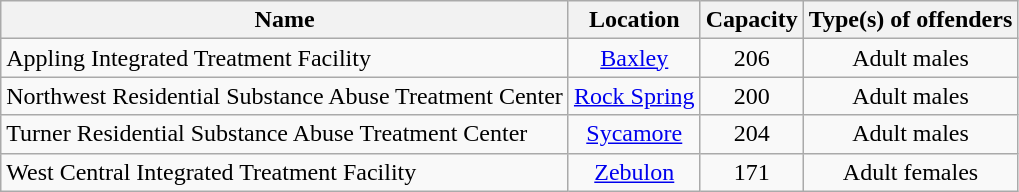<table class="wikitable sortable">
<tr>
<th>Name</th>
<th style="text-align: center;">Location</th>
<th style="text-align: center;">Capacity</th>
<th style="text-align: center;">Type(s) of offenders</th>
</tr>
<tr>
<td>Appling Integrated Treatment Facility</td>
<td style="text-align: center;"><a href='#'>Baxley</a></td>
<td style="text-align: center;">206</td>
<td style="text-align: center;">Adult males</td>
</tr>
<tr>
<td>Northwest Residential Substance Abuse Treatment Center</td>
<td style="text-align: center;"><a href='#'>Rock Spring</a></td>
<td style="text-align: center;">200</td>
<td style="text-align: center;">Adult males</td>
</tr>
<tr>
<td>Turner Residential Substance Abuse Treatment Center</td>
<td style="text-align: center;"><a href='#'>Sycamore</a></td>
<td style="text-align: center;">204</td>
<td style="text-align: center;">Adult males</td>
</tr>
<tr>
<td>West Central Integrated Treatment Facility</td>
<td style="text-align: center;"><a href='#'>Zebulon</a></td>
<td style="text-align: center;">171</td>
<td style="text-align: center;">Adult females</td>
</tr>
</table>
